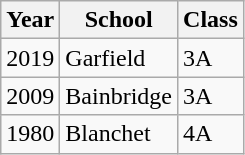<table class="wikitable">
<tr>
<th>Year</th>
<th>School</th>
<th>Class</th>
</tr>
<tr>
<td>2019</td>
<td>Garfield</td>
<td>3A</td>
</tr>
<tr>
<td>2009</td>
<td>Bainbridge</td>
<td>3A</td>
</tr>
<tr>
<td>1980</td>
<td>Blanchet</td>
<td>4A</td>
</tr>
</table>
